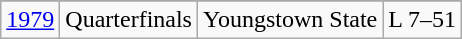<table class="wikitable">
<tr>
</tr>
<tr>
<td><a href='#'>1979</a></td>
<td>Quarterfinals</td>
<td>Youngstown State</td>
<td>L 7–51</td>
</tr>
</table>
